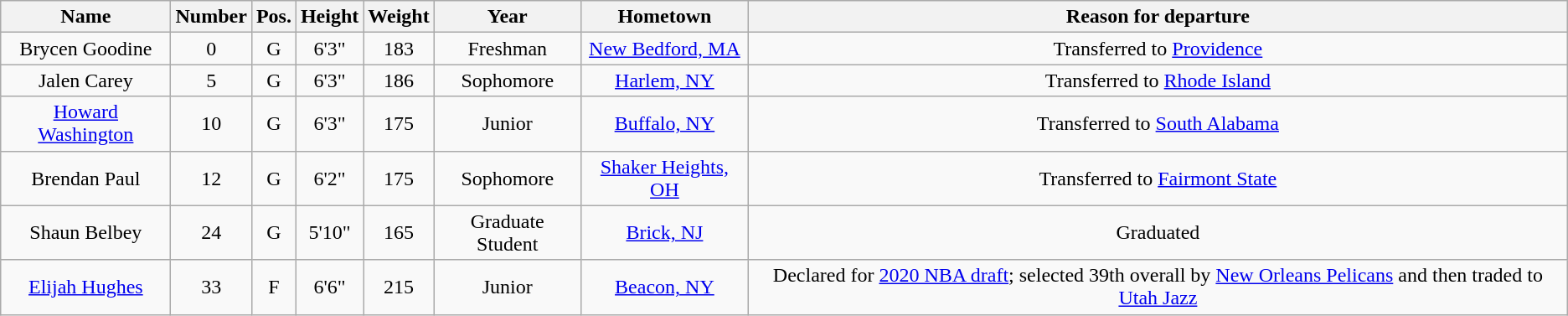<table class="wikitable sortable" border="1" style="text-align:center;">
<tr>
<th>Name</th>
<th>Number</th>
<th>Pos.</th>
<th>Height</th>
<th>Weight</th>
<th>Year</th>
<th>Hometown</th>
<th class="unsortable">Reason for departure</th>
</tr>
<tr>
<td>Brycen Goodine</td>
<td>0</td>
<td>G</td>
<td>6'3"</td>
<td>183</td>
<td>Freshman</td>
<td><a href='#'>New Bedford, MA</a></td>
<td>Transferred to <a href='#'>Providence</a></td>
</tr>
<tr>
<td>Jalen Carey</td>
<td>5</td>
<td>G</td>
<td>6'3"</td>
<td>186</td>
<td>Sophomore</td>
<td><a href='#'>Harlem, NY</a></td>
<td>Transferred to <a href='#'>Rhode Island</a></td>
</tr>
<tr>
<td><a href='#'>Howard Washington</a></td>
<td>10</td>
<td>G</td>
<td>6'3"</td>
<td>175</td>
<td>Junior</td>
<td><a href='#'>Buffalo, NY</a></td>
<td>Transferred to <a href='#'>South Alabama</a></td>
</tr>
<tr>
<td>Brendan Paul</td>
<td>12</td>
<td>G</td>
<td>6'2"</td>
<td>175</td>
<td>Sophomore</td>
<td><a href='#'>Shaker Heights, OH</a></td>
<td>Transferred to <a href='#'>Fairmont State</a></td>
</tr>
<tr>
<td>Shaun Belbey</td>
<td>24</td>
<td>G</td>
<td>5'10"</td>
<td>165</td>
<td>Graduate Student</td>
<td><a href='#'>Brick, NJ</a></td>
<td>Graduated</td>
</tr>
<tr>
<td><a href='#'>Elijah Hughes</a></td>
<td>33</td>
<td>F</td>
<td>6'6"</td>
<td>215</td>
<td> Junior</td>
<td><a href='#'>Beacon, NY</a></td>
<td>Declared for <a href='#'>2020 NBA draft</a>; selected 39th overall by <a href='#'>New Orleans Pelicans</a> and then traded to <a href='#'>Utah Jazz</a></td>
</tr>
</table>
